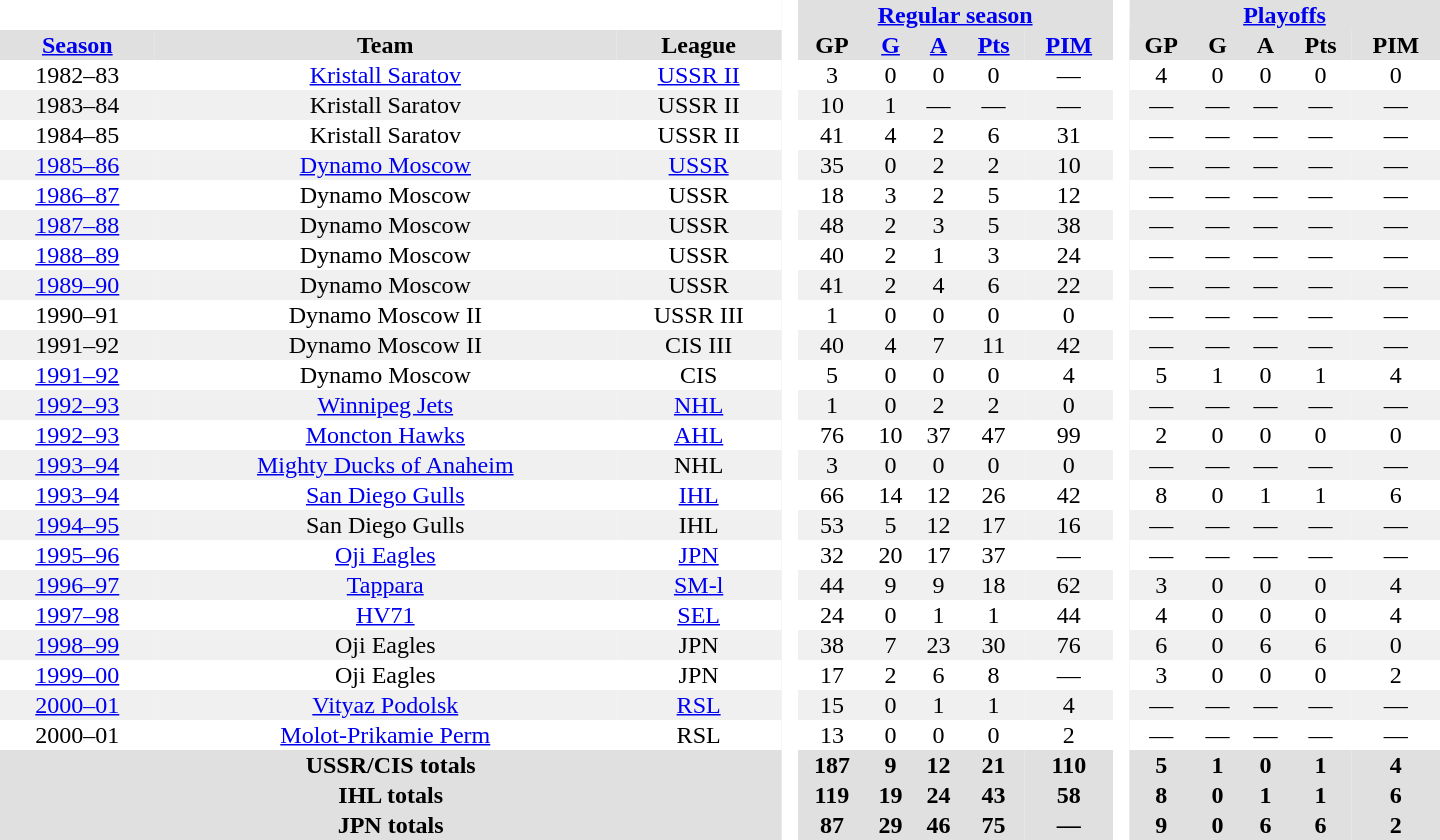<table border="0" cellpadding="1" cellspacing="0" style="text-align:center; width:60em;">
<tr style="background:#e0e0e0;">
<th colspan="3"  bgcolor="#ffffff"> </th>
<th rowspan="99" bgcolor="#ffffff"> </th>
<th colspan="5"><a href='#'>Regular season</a></th>
<th rowspan="99" bgcolor="#ffffff"> </th>
<th colspan="5"><a href='#'>Playoffs</a></th>
</tr>
<tr style="background:#e0e0e0;">
<th><a href='#'>Season</a></th>
<th>Team</th>
<th>League</th>
<th>GP</th>
<th><a href='#'>G</a></th>
<th><a href='#'>A</a></th>
<th><a href='#'>Pts</a></th>
<th><a href='#'>PIM</a></th>
<th>GP</th>
<th>G</th>
<th>A</th>
<th>Pts</th>
<th>PIM</th>
</tr>
<tr>
<td>1982–83</td>
<td><a href='#'>Kristall Saratov</a></td>
<td><a href='#'>USSR II</a></td>
<td>3</td>
<td>0</td>
<td>0</td>
<td>0</td>
<td>—</td>
<td>4</td>
<td>0</td>
<td>0</td>
<td>0</td>
<td>0</td>
</tr>
<tr bgcolor="#f0f0f0">
<td>1983–84</td>
<td>Kristall Saratov</td>
<td>USSR II</td>
<td>10</td>
<td>1</td>
<td>—</td>
<td>—</td>
<td>—</td>
<td>—</td>
<td>—</td>
<td>—</td>
<td>—</td>
<td>—</td>
</tr>
<tr>
<td>1984–85</td>
<td>Kristall Saratov</td>
<td>USSR II</td>
<td>41</td>
<td>4</td>
<td>2</td>
<td>6</td>
<td>31</td>
<td>—</td>
<td>—</td>
<td>—</td>
<td>—</td>
<td>—</td>
</tr>
<tr bgcolor="#f0f0f0">
<td><a href='#'>1985–86</a></td>
<td><a href='#'>Dynamo Moscow</a></td>
<td><a href='#'>USSR</a></td>
<td>35</td>
<td>0</td>
<td>2</td>
<td>2</td>
<td>10</td>
<td>—</td>
<td>—</td>
<td>—</td>
<td>—</td>
<td>—</td>
</tr>
<tr>
<td><a href='#'>1986–87</a></td>
<td>Dynamo Moscow</td>
<td>USSR</td>
<td>18</td>
<td>3</td>
<td>2</td>
<td>5</td>
<td>12</td>
<td>—</td>
<td>—</td>
<td>—</td>
<td>—</td>
<td>—</td>
</tr>
<tr bgcolor="#f0f0f0">
<td><a href='#'>1987–88</a></td>
<td>Dynamo Moscow</td>
<td>USSR</td>
<td>48</td>
<td>2</td>
<td>3</td>
<td>5</td>
<td>38</td>
<td>—</td>
<td>—</td>
<td>—</td>
<td>—</td>
<td>—</td>
</tr>
<tr>
<td><a href='#'>1988–89</a></td>
<td>Dynamo Moscow</td>
<td>USSR</td>
<td>40</td>
<td>2</td>
<td>1</td>
<td>3</td>
<td>24</td>
<td>—</td>
<td>—</td>
<td>—</td>
<td>—</td>
<td>—</td>
</tr>
<tr bgcolor="#f0f0f0">
<td><a href='#'>1989–90</a></td>
<td>Dynamo Moscow</td>
<td>USSR</td>
<td>41</td>
<td>2</td>
<td>4</td>
<td>6</td>
<td>22</td>
<td>—</td>
<td>—</td>
<td>—</td>
<td>—</td>
<td>—</td>
</tr>
<tr>
<td>1990–91</td>
<td>Dynamo Moscow II</td>
<td>USSR III</td>
<td>1</td>
<td>0</td>
<td>0</td>
<td>0</td>
<td>0</td>
<td>—</td>
<td>—</td>
<td>—</td>
<td>—</td>
<td>—</td>
</tr>
<tr bgcolor="#f0f0f0">
<td>1991–92</td>
<td>Dynamo Moscow II</td>
<td>CIS III</td>
<td>40</td>
<td>4</td>
<td>7</td>
<td>11</td>
<td>42</td>
<td>—</td>
<td>—</td>
<td>—</td>
<td>—</td>
<td>—</td>
</tr>
<tr>
<td><a href='#'>1991–92</a></td>
<td>Dynamo Moscow</td>
<td>CIS</td>
<td>5</td>
<td>0</td>
<td>0</td>
<td>0</td>
<td>4</td>
<td>5</td>
<td>1</td>
<td>0</td>
<td>1</td>
<td>4</td>
</tr>
<tr bgcolor="#f0f0f0">
<td><a href='#'>1992–93</a></td>
<td><a href='#'>Winnipeg Jets</a></td>
<td><a href='#'>NHL</a></td>
<td>1</td>
<td>0</td>
<td>2</td>
<td>2</td>
<td>0</td>
<td>—</td>
<td>—</td>
<td>—</td>
<td>—</td>
<td>—</td>
</tr>
<tr>
<td><a href='#'>1992–93</a></td>
<td><a href='#'>Moncton Hawks</a></td>
<td><a href='#'>AHL</a></td>
<td>76</td>
<td>10</td>
<td>37</td>
<td>47</td>
<td>99</td>
<td>2</td>
<td>0</td>
<td>0</td>
<td>0</td>
<td>0</td>
</tr>
<tr bgcolor="#f0f0f0">
<td><a href='#'>1993–94</a></td>
<td><a href='#'>Mighty Ducks of Anaheim</a></td>
<td>NHL</td>
<td>3</td>
<td>0</td>
<td>0</td>
<td>0</td>
<td>0</td>
<td>—</td>
<td>—</td>
<td>—</td>
<td>—</td>
<td>—</td>
</tr>
<tr>
<td><a href='#'>1993–94</a></td>
<td><a href='#'>San Diego Gulls</a></td>
<td><a href='#'>IHL</a></td>
<td>66</td>
<td>14</td>
<td>12</td>
<td>26</td>
<td>42</td>
<td>8</td>
<td>0</td>
<td>1</td>
<td>1</td>
<td>6</td>
</tr>
<tr bgcolor="#f0f0f0">
<td><a href='#'>1994–95</a></td>
<td>San Diego Gulls</td>
<td>IHL</td>
<td>53</td>
<td>5</td>
<td>12</td>
<td>17</td>
<td>16</td>
<td>—</td>
<td>—</td>
<td>—</td>
<td>—</td>
<td>—</td>
</tr>
<tr>
<td><a href='#'>1995–96</a></td>
<td><a href='#'>Oji Eagles</a></td>
<td><a href='#'>JPN</a></td>
<td>32</td>
<td>20</td>
<td>17</td>
<td>37</td>
<td>—</td>
<td>—</td>
<td>—</td>
<td>—</td>
<td>—</td>
<td>—</td>
</tr>
<tr bgcolor="#f0f0f0">
<td><a href='#'>1996–97</a></td>
<td><a href='#'>Tappara</a></td>
<td><a href='#'>SM-l</a></td>
<td>44</td>
<td>9</td>
<td>9</td>
<td>18</td>
<td>62</td>
<td>3</td>
<td>0</td>
<td>0</td>
<td>0</td>
<td>4</td>
</tr>
<tr>
<td><a href='#'>1997–98</a></td>
<td><a href='#'>HV71</a></td>
<td><a href='#'>SEL</a></td>
<td>24</td>
<td>0</td>
<td>1</td>
<td>1</td>
<td>44</td>
<td>4</td>
<td>0</td>
<td>0</td>
<td>0</td>
<td>4</td>
</tr>
<tr bgcolor="#f0f0f0">
<td><a href='#'>1998–99</a></td>
<td>Oji Eagles</td>
<td>JPN</td>
<td>38</td>
<td>7</td>
<td>23</td>
<td>30</td>
<td>76</td>
<td>6</td>
<td>0</td>
<td>6</td>
<td>6</td>
<td>0</td>
</tr>
<tr>
<td><a href='#'>1999–00</a></td>
<td>Oji Eagles</td>
<td>JPN</td>
<td>17</td>
<td>2</td>
<td>6</td>
<td>8</td>
<td>—</td>
<td>3</td>
<td>0</td>
<td>0</td>
<td>0</td>
<td>2</td>
</tr>
<tr bgcolor="#f0f0f0">
<td><a href='#'>2000–01</a></td>
<td><a href='#'>Vityaz Podolsk</a></td>
<td><a href='#'>RSL</a></td>
<td>15</td>
<td>0</td>
<td>1</td>
<td>1</td>
<td>4</td>
<td>—</td>
<td>—</td>
<td>—</td>
<td>—</td>
<td>—</td>
</tr>
<tr>
<td>2000–01</td>
<td><a href='#'>Molot-Prikamie Perm</a></td>
<td>RSL</td>
<td>13</td>
<td>0</td>
<td>0</td>
<td>0</td>
<td>2</td>
<td>—</td>
<td>—</td>
<td>—</td>
<td>—</td>
<td>—</td>
</tr>
<tr bgcolor="#e0e0e0">
<th colspan="3">USSR/CIS totals</th>
<th>187</th>
<th>9</th>
<th>12</th>
<th>21</th>
<th>110</th>
<th>5</th>
<th>1</th>
<th>0</th>
<th>1</th>
<th>4</th>
</tr>
<tr bgcolor="#e0e0e0">
<th colspan="3">IHL totals</th>
<th>119</th>
<th>19</th>
<th>24</th>
<th>43</th>
<th>58</th>
<th>8</th>
<th>0</th>
<th>1</th>
<th>1</th>
<th>6</th>
</tr>
<tr bgcolor="#e0e0e0">
<th colspan="3">JPN totals</th>
<th>87</th>
<th>29</th>
<th>46</th>
<th>75</th>
<th>—</th>
<th>9</th>
<th>0</th>
<th>6</th>
<th>6</th>
<th>2</th>
</tr>
</table>
